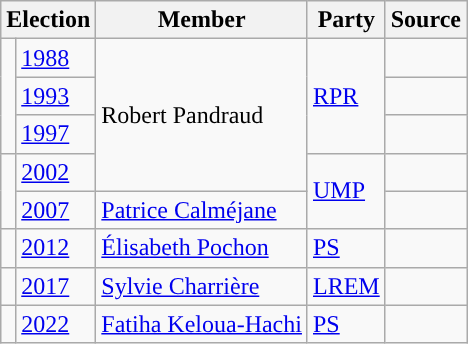<table class="wikitable">
<tr>
<th colspan="2">Election</th>
<th>Member</th>
<th>Party</th>
<th>Source</th>
</tr>
<tr>
<td rowspan=3 style="color:inherit;background-color: "></td>
<td><a href='#'>1988</a></td>
<td rowspan=4>Robert Pandraud</td>
<td rowspan=3><a href='#'>RPR</a></td>
<td></td>
</tr>
<tr>
<td><a href='#'>1993</a></td>
<td></td>
</tr>
<tr>
<td><a href='#'>1997</a></td>
<td></td>
</tr>
<tr>
<td rowspan=2 style="color:inherit;background-color: "></td>
<td><a href='#'>2002</a></td>
<td rowspan=2><a href='#'>UMP</a></td>
<td></td>
</tr>
<tr>
<td><a href='#'>2007</a></td>
<td><a href='#'>Patrice Calméjane</a></td>
<td></td>
</tr>
<tr>
<td style="color:inherit;background-color: "></td>
<td><a href='#'>2012</a></td>
<td><a href='#'>Élisabeth Pochon</a></td>
<td><a href='#'>PS</a></td>
<td></td>
</tr>
<tr>
<td style="color:inherit;background-color: "></td>
<td><a href='#'>2017</a></td>
<td><a href='#'>Sylvie Charrière</a></td>
<td><a href='#'>LREM</a></td>
<td></td>
</tr>
<tr>
<td style="color:inherit;background-color: "></td>
<td><a href='#'>2022</a></td>
<td><a href='#'>Fatiha Keloua-Hachi</a></td>
<td><a href='#'>PS</a></td>
<td></td>
</tr>
</table>
